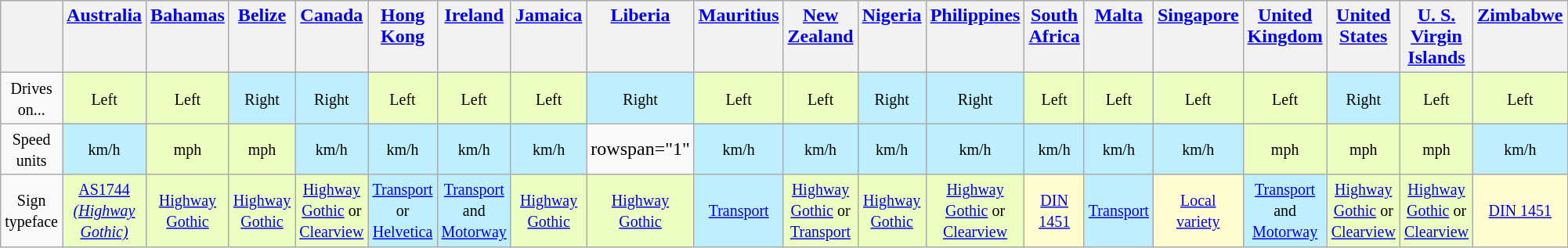<table class="wikitable" style="text-align: center;">
<tr>
<th width="85" style="vertical-align: top;" scope="col"></th>
<th width="85" style="vertical-align: top;" scope="col"><a href='#'>Australia</a></th>
<th width="85" style="vertical-align: top;" scope="col"><a href='#'>Bahamas</a></th>
<th width="85" style="vertical-align: top;" scope="col"><a href='#'>Belize</a></th>
<th width="85" style="vertical-align: top;" scope="col"><a href='#'>Canada</a></th>
<th width="85" style="vertical-align: top;" scope="col"><a href='#'>Hong Kong</a></th>
<th width="85" style="vertical-align: top;" scope="col"><a href='#'>Ireland</a></th>
<th width="85" style="vertical-align: top;" scope="col"><a href='#'>Jamaica</a></th>
<th width="85" style="vertical-align: top;" scope="col"><a href='#'>Liberia</a></th>
<th width="85" style="vertical-align: top;" scope="col"><a href='#'>Mauritius</a></th>
<th width="85" style="vertical-align: top;" scope="col"><a href='#'>New Zealand</a></th>
<th width="85" style="vertical-align: top;" scope="col"><a href='#'>Nigeria</a></th>
<th width="85" style="vertical-align: top;" scope="col"><a href='#'>Philippines</a></th>
<th width="85" style="vertical-align: top;" scope="col"><a href='#'>South Africa</a></th>
<th width="85" style="vertical-align: top;" scope="col"><a href='#'>Malta</a></th>
<th width="85" style="vertical-align: top;" scope="col"><a href='#'>Singapore</a></th>
<th width="85" style="vertical-align: top;" scope="col"><a href='#'>United Kingdom</a></th>
<th width="85" style="vertical-align: top;" scope="col"><a href='#'>United States</a></th>
<th width="85" style="vertical-align: top;" scope="col"><a href='#'>U. S. Virgin Islands</a></th>
<th width="85" style="vertical-align: top;" scope="col"><a href='#'>Zimbabwe</a></th>
</tr>
<tr>
<td><small>Drives on...</small></td>
<td rowspan="1" style="background: #ECFFC0;"><small>Left</small></td>
<td rowspan="1" style="background: #ECFFC0;"><small>Left</small></td>
<td rowspan="1" style="background: #BEEFFF;"><small>Right</small></td>
<td rowspan="1" style="background: #BEEFFF;"><small>Right</small></td>
<td rowspan="1" style="background: #ECFFC0;"><small>Left</small></td>
<td rowspan="1" style="background: #ECFFC0;"><small>Left</small></td>
<td rowspan="1" style="background: #ECFFC0;"><small>Left</small></td>
<td rowspan="1" style="background: #BEEFFF;"><small>Right</small></td>
<td rowspan="1" style="background: #ECFFC0;"><small>Left</small></td>
<td rowspan="1" style="background: #ECFFC0;"><small>Left</small></td>
<td rowspan="1" style="background: #BEEFFF;"><small>Right</small></td>
<td rowspan="1" style="background: #BEEFFF;"><small>Right</small></td>
<td rowspan="1" style="background: #ECFFC0;"><small>Left</small></td>
<td rowspan="1" style="background: #ECFFC0;"><small>Left</small></td>
<td rowspan="1" style="background: #ECFFC0;"><small>Left</small></td>
<td rowspan="1" style="background: #ECFFC0;"><small>Left</small></td>
<td rowspan="1" style="background: #BEEFFF;"><small>Right</small></td>
<td rowspan="1" style="background: #ECFFC0;"><small>Left</small></td>
<td rowspan="1" style="background: #ECFFC0;"><small>Left</small></td>
</tr>
<tr>
<td><small>Speed units</small></td>
<td rowspan="1" style="background: #BEEFFF;"><small>km/h</small></td>
<td rowspan="1" style="background: #ECFFC0;"><small>mph</small></td>
<td rowspan="1" style="background: #ECFFC0;"><small>mph</small></td>
<td rowspan="1" style="background: #BEEFFF;"><small>km/h</small></td>
<td rowspan="1" style="background: #BEEFFF;"><small>km/h</small></td>
<td rowspan="1" style="background: #BEEFFF;"><small>km/h</small></td>
<td rowspan="1" style="background: #BEEFFF;"><small>km/h</small></td>
<td>rowspan="1" </td>
<td rowspan="1" style="background: #BEEFFF;"><small>km/h</small></td>
<td rowspan="1" style="background: #BEEFFF;"><small>km/h</small></td>
<td rowspan="1" style="background: #BEEFFF;"><small>km/h</small></td>
<td rowspan="1" style="background: #BEEFFF;"><small>km/h</small></td>
<td rowspan="1" style="background: #BEEFFF;"><small>km/h</small></td>
<td rowspan="1" style="background: #BEEFFF;"><small>km/h</small></td>
<td rowspan="1" style="background: #BEEFFF;"><small>km/h</small></td>
<td rowspan="1" style="background: #ECFFC0;"><small>mph</small></td>
<td rowspan="1" style="background: #ECFFC0;"><small>mph</small></td>
<td rowspan="1" style="background: #ECFFC0;"><small>mph</small></td>
<td rowspan="1" style="background: #BEEFFF;"><small>km/h</small></td>
</tr>
<tr>
<td><small>Sign typeface</small></td>
<td rowspan="1" style="background: #ECFFC0;"><small> <a href='#'>AS1744 <em>(Highway Gothic)</em></a> </small></td>
<td rowspan="1" style="background: #ECFFC0;"><small> <a href='#'>Highway Gothic</a> </small></td>
<td rowspan="1" style="background: #ECFFC0;"><small> <a href='#'>Highway Gothic</a> </small></td>
<td rowspan="1" style="background: #ECFFC0;"><small> <a href='#'>Highway Gothic</a> or <a href='#'>Clearview</a></small></td>
<td rowspan="1" style="background: #BEEFFF;"><small> <a href='#'>Transport</a> or <a href='#'>Helvetica</a> </small></td>
<td rowspan="1" style="background: #BEEFFF;"><small> <a href='#'>Transport</a> and <a href='#'>Motorway</a></small></td>
<td rowspan="1" style="background: #ECFFC0;"><small> <a href='#'>Highway Gothic</a> </small></td>
<td rowspan="1" style="background: #ECFFC0;"><small> <a href='#'>Highway Gothic</a> </small></td>
<td rowspan="1" style="background: #BEEFFF;"><small> <a href='#'>Transport</a> </small></td>
<td rowspan="1" style="background: #ECFFC0;"><small> <a href='#'>Highway Gothic</a> or <a href='#'>Transport</a></small></td>
<td rowspan="1" style="background: #ECFFC0;"><small> <a href='#'>Highway Gothic</a> </small></td>
<td rowspan="1" style="background: #ECFFC0;"><small> <a href='#'>Highway Gothic</a> or <a href='#'>Clearview</a></small></td>
<td rowspan="1" style="background: #FFFDD0;"><small> <a href='#'>DIN 1451</a> </small></td>
<td rowspan="1" style="background: #BEEFFF;"><small> <a href='#'>Transport</a> </small></td>
<td rowspan="1" style="background: #FFFDD0;"><small> <a href='#'>Local variety</a> </small></td>
<td rowspan="1" style="background: #BEEFFF;"><small> <a href='#'>Transport</a> and <a href='#'>Motorway</a> </small></td>
<td rowspan="1" style="background: #ECFFC0;"><small> <a href='#'>Highway Gothic</a> or <a href='#'>Clearview</a></small></td>
<td rowspan="1" style="background: #ECFFC0;"><small> <a href='#'>Highway Gothic</a> or <a href='#'>Clearview</a></small></td>
<td rowspan="1" style="background: #FFFDD0;"><small> <a href='#'>DIN 1451</a> </small></td>
</tr>
</table>
